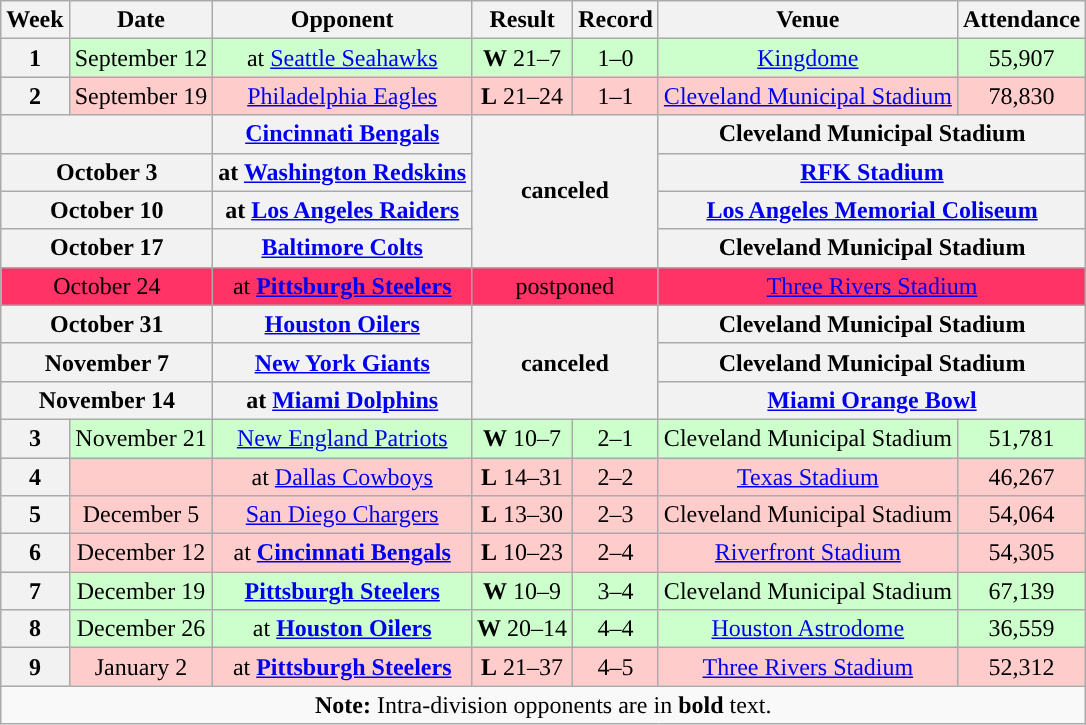<table class="wikitable" style="text-align:center">
<tr>
<th>Week</th>
<th>Date</th>
<th>Opponent</th>
<th>Result</th>
<th>Record</th>
<th>Venue</th>
<th>Attendance</th>
</tr>
<tr style="background:#cfc">
<th>1</th>
<td>September 12</td>
<td>at <a href='#'>Seattle Seahawks</a></td>
<td><strong>W</strong> 21–7</td>
<td>1–0</td>
<td><a href='#'>Kingdome</a></td>
<td>55,907</td>
</tr>
<tr style="background:#fcc">
<th>2</th>
<td>September 19</td>
<td><a href='#'>Philadelphia Eagles</a></td>
<td><strong>L</strong> 21–24</td>
<td>1–1</td>
<td><a href='#'>Cleveland Municipal Stadium</a></td>
<td>78,830</td>
</tr>
<tr>
<th colspan="2"></th>
<th><strong><a href='#'>Cincinnati Bengals</a></strong></th>
<th colspan="2" rowspan="4">canceled</th>
<th colspan="2">Cleveland Municipal Stadium</th>
</tr>
<tr>
<th colspan="2">October 3</th>
<th>at <a href='#'>Washington Redskins</a></th>
<th colspan="2"><a href='#'>RFK Stadium</a></th>
</tr>
<tr>
<th colspan="2">October 10</th>
<th>at <a href='#'>Los Angeles Raiders</a></th>
<th colspan="2"><a href='#'>Los Angeles Memorial Coliseum</a></th>
</tr>
<tr>
<th colspan="2">October 17</th>
<th><a href='#'>Baltimore Colts</a></th>
<th colspan="2">Cleveland Municipal Stadium</th>
</tr>
<tr style="background:#F36;">
<td colspan="2">October 24</td>
<td>at <strong><a href='#'>Pittsburgh Steelers</a></strong></td>
<td colspan="2">postponed</td>
<td colspan="2"><a href='#'>Three Rivers Stadium</a></td>
</tr>
<tr>
<th colspan="2">October 31</th>
<th><strong><a href='#'>Houston Oilers</a></strong></th>
<th colspan="2" rowspan="3">canceled</th>
<th colspan="2">Cleveland Municipal Stadium</th>
</tr>
<tr>
<th colspan="2">November 7</th>
<th><a href='#'>New York Giants</a></th>
<th colspan="2">Cleveland Municipal Stadium</th>
</tr>
<tr>
<th colspan="2">November 14</th>
<th>at <a href='#'>Miami Dolphins</a></th>
<th colspan="2"><a href='#'>Miami Orange Bowl</a></th>
</tr>
<tr style="background:#cfc">
<th>3</th>
<td>November 21</td>
<td><a href='#'>New England Patriots</a></td>
<td><strong>W</strong> 10–7</td>
<td>2–1</td>
<td>Cleveland Municipal Stadium</td>
<td>51,781</td>
</tr>
<tr style="background:#fcc">
<th>4</th>
<td></td>
<td>at <a href='#'>Dallas Cowboys</a></td>
<td><strong>L</strong> 14–31</td>
<td>2–2</td>
<td><a href='#'>Texas Stadium</a></td>
<td>46,267</td>
</tr>
<tr style="background:#fcc">
<th>5</th>
<td>December 5</td>
<td><a href='#'>San Diego Chargers</a></td>
<td><strong>L</strong> 13–30</td>
<td>2–3</td>
<td>Cleveland Municipal Stadium</td>
<td>54,064</td>
</tr>
<tr style="background:#fcc">
<th>6</th>
<td>December 12</td>
<td>at <strong><a href='#'>Cincinnati Bengals</a></strong></td>
<td><strong>L</strong> 10–23</td>
<td>2–4</td>
<td><a href='#'>Riverfront Stadium</a></td>
<td>54,305</td>
</tr>
<tr style="background:#cfc">
<th>7</th>
<td>December 19</td>
<td><strong><a href='#'>Pittsburgh Steelers</a></strong></td>
<td><strong>W</strong> 10–9</td>
<td>3–4</td>
<td>Cleveland Municipal Stadium</td>
<td>67,139</td>
</tr>
<tr style="background:#cfc">
<th>8</th>
<td>December 26</td>
<td>at <strong><a href='#'>Houston Oilers</a></strong></td>
<td><strong>W</strong> 20–14</td>
<td>4–4</td>
<td><a href='#'>Houston Astrodome</a></td>
<td>36,559</td>
</tr>
<tr style="background:#fcc">
<th>9</th>
<td>January 2</td>
<td>at <strong><a href='#'>Pittsburgh Steelers</a></strong></td>
<td><strong>L</strong> 21–37</td>
<td>4–5</td>
<td><a href='#'>Three Rivers Stadium</a></td>
<td>52,312</td>
</tr>
<tr>
<td colspan="8"><strong>Note:</strong> Intra-division opponents are in <strong>bold</strong> text.</td>
</tr>
</table>
